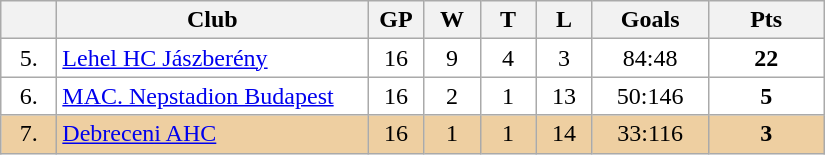<table class="wikitable">
<tr>
<th width="30"></th>
<th width="200">Club</th>
<th width="30">GP</th>
<th width="30">W</th>
<th width="30">T</th>
<th width="30">L</th>
<th width="70">Goals</th>
<th width="70">Pts</th>
</tr>
<tr bgcolor="#FFFFFF" align="center">
<td>5.</td>
<td align="left"><a href='#'>Lehel HC Jászberény</a></td>
<td>16</td>
<td>9</td>
<td>4</td>
<td>3</td>
<td>84:48</td>
<td><strong>22</strong></td>
</tr>
<tr bgcolor="#FFFFFF" align="center">
<td>6.</td>
<td align="left"><a href='#'>MAC. Nepstadion Budapest</a></td>
<td>16</td>
<td>2</td>
<td>1</td>
<td>13</td>
<td>50:146</td>
<td><strong>5</strong></td>
</tr>
<tr bgcolor="#EECFA1" align="center">
<td>7.</td>
<td align="left"><a href='#'>Debreceni AHC</a></td>
<td>16</td>
<td>1</td>
<td>1</td>
<td>14</td>
<td>33:116</td>
<td><strong>3</strong></td>
</tr>
</table>
